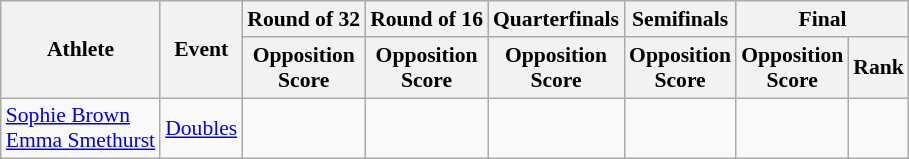<table class="wikitable" border="1" style="font-size:90%">
<tr>
<th rowspan=2>Athlete</th>
<th rowspan=2>Event</th>
<th>Round of 32</th>
<th>Round of 16</th>
<th>Quarterfinals</th>
<th>Semifinals</th>
<th colspan=2>Final</th>
</tr>
<tr>
<th>Opposition<br>Score</th>
<th>Opposition<br>Score</th>
<th>Opposition<br>Score</th>
<th>Opposition<br>Score</th>
<th>Opposition<br>Score</th>
<th>Rank</th>
</tr>
<tr>
<td><a href='#'>Sophie Brown</a> <br> <a href='#'>Emma Smethurst</a></td>
<td><a href='#'>Doubles</a></td>
<td align=center></td>
<td align=center></td>
<td align=center></td>
<td align=center></td>
<td align=center></td>
<td align=center></td>
</tr>
</table>
